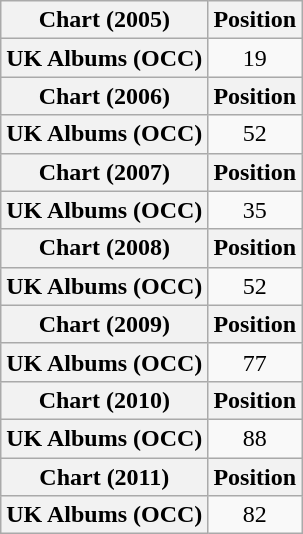<table class="wikitable plainrowheaders">
<tr>
<th>Chart (2005)</th>
<th>Position</th>
</tr>
<tr>
<th scope="row">UK Albums (OCC)</th>
<td style="text-align:center;">19</td>
</tr>
<tr>
<th>Chart (2006)</th>
<th>Position</th>
</tr>
<tr>
<th scope="row">UK Albums (OCC)</th>
<td style="text-align:center;">52</td>
</tr>
<tr>
<th>Chart (2007)</th>
<th>Position</th>
</tr>
<tr>
<th scope="row">UK Albums (OCC)</th>
<td style="text-align:center;">35</td>
</tr>
<tr>
<th>Chart (2008)</th>
<th>Position</th>
</tr>
<tr>
<th scope="row">UK Albums (OCC)</th>
<td style="text-align:center;">52</td>
</tr>
<tr>
<th>Chart (2009)</th>
<th>Position</th>
</tr>
<tr>
<th scope="row">UK Albums (OCC)</th>
<td style="text-align:center;">77</td>
</tr>
<tr>
<th>Chart (2010)</th>
<th>Position</th>
</tr>
<tr>
<th scope="row">UK Albums (OCC)</th>
<td style="text-align:center;">88</td>
</tr>
<tr>
<th>Chart (2011)</th>
<th>Position</th>
</tr>
<tr>
<th scope="row">UK Albums (OCC)</th>
<td style="text-align:center;">82</td>
</tr>
</table>
